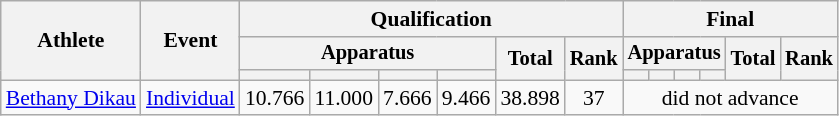<table class="wikitable" style="font-size:90%">
<tr>
<th rowspan=3>Athlete</th>
<th rowspan=3>Event</th>
<th colspan=6>Qualification</th>
<th colspan=6>Final</th>
</tr>
<tr style="font-size:95%">
<th colspan=4>Apparatus</th>
<th rowspan=2>Total</th>
<th rowspan=2>Rank</th>
<th colspan=4>Apparatus</th>
<th rowspan=2>Total</th>
<th rowspan=2>Rank</th>
</tr>
<tr style="font-size:95%">
<th></th>
<th></th>
<th></th>
<th></th>
<th></th>
<th></th>
<th></th>
<th></th>
</tr>
<tr align=center>
<td align=left><a href='#'>Bethany Dikau</a></td>
<td align=left><a href='#'>Individual</a></td>
<td>10.766</td>
<td>11.000</td>
<td>7.666</td>
<td>9.466</td>
<td>38.898</td>
<td>37</td>
<td colspan=6>did not advance</td>
</tr>
</table>
